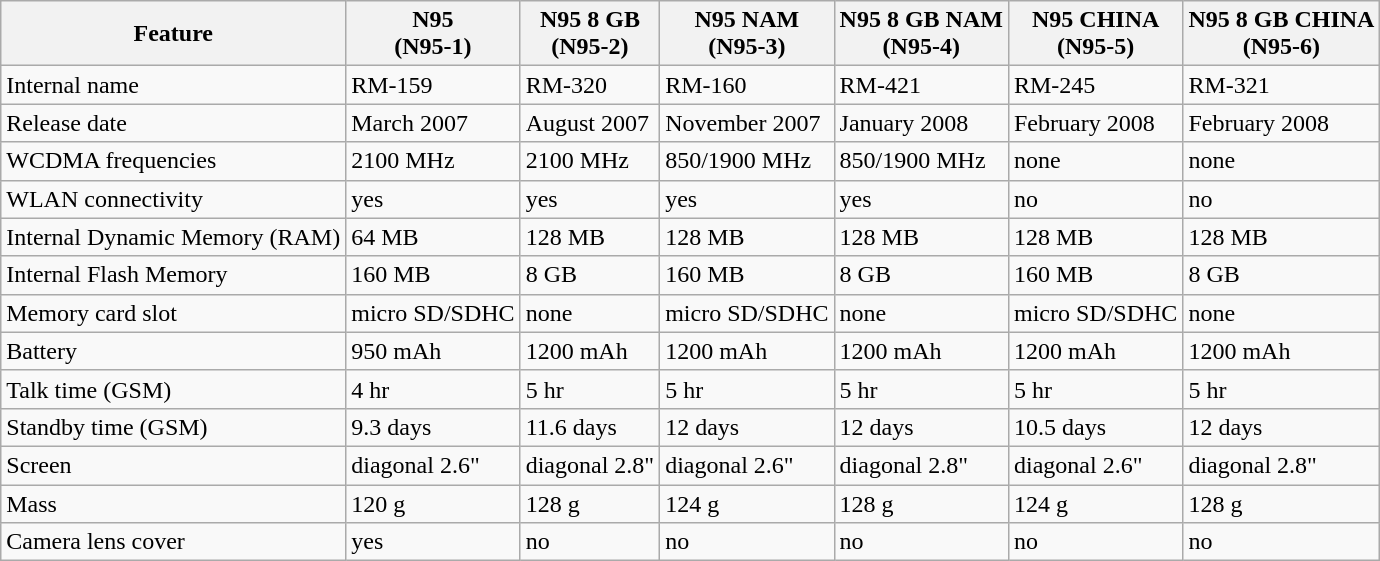<table class="wikitable">
<tr>
<th>Feature</th>
<th>N95<br>(N95-1)</th>
<th>N95 8 GB<br>(N95-2)</th>
<th>N95 NAM<br>(N95-3)</th>
<th>N95 8 GB NAM<br>(N95-4)</th>
<th>N95 CHINA<br>(N95-5)</th>
<th>N95 8 GB CHINA<br>(N95-6)</th>
</tr>
<tr>
<td>Internal name</td>
<td>RM-159</td>
<td>RM-320</td>
<td>RM-160</td>
<td>RM-421</td>
<td>RM-245</td>
<td>RM-321</td>
</tr>
<tr>
<td>Release date</td>
<td>March 2007</td>
<td>August 2007</td>
<td>November 2007</td>
<td>January 2008</td>
<td>February 2008</td>
<td>February 2008</td>
</tr>
<tr>
<td>WCDMA frequencies</td>
<td>2100 MHz</td>
<td>2100 MHz</td>
<td>850/1900 MHz</td>
<td>850/1900 MHz</td>
<td>none</td>
<td>none</td>
</tr>
<tr>
<td>WLAN connectivity</td>
<td>yes</td>
<td>yes</td>
<td>yes</td>
<td>yes</td>
<td>no</td>
<td>no</td>
</tr>
<tr>
<td>Internal Dynamic Memory (RAM)</td>
<td>64 MB</td>
<td>128 MB</td>
<td>128 MB</td>
<td>128 MB</td>
<td>128 MB</td>
<td>128 MB</td>
</tr>
<tr>
<td>Internal Flash Memory</td>
<td>160 MB</td>
<td>8 GB</td>
<td>160 MB</td>
<td>8 GB</td>
<td>160 MB</td>
<td>8 GB</td>
</tr>
<tr>
<td>Memory card slot</td>
<td>micro SD/SDHC</td>
<td>none</td>
<td>micro SD/SDHC</td>
<td>none</td>
<td>micro SD/SDHC</td>
<td>none</td>
</tr>
<tr>
<td>Battery</td>
<td>950 mAh</td>
<td>1200 mAh</td>
<td>1200 mAh</td>
<td>1200 mAh</td>
<td>1200 mAh</td>
<td>1200 mAh</td>
</tr>
<tr>
<td>Talk time (GSM)</td>
<td>4 hr</td>
<td>5 hr</td>
<td>5 hr</td>
<td>5 hr</td>
<td>5 hr</td>
<td>5 hr</td>
</tr>
<tr>
<td>Standby time (GSM)</td>
<td>9.3 days</td>
<td>11.6 days</td>
<td>12 days</td>
<td>12 days</td>
<td>10.5 days</td>
<td>12 days</td>
</tr>
<tr>
<td>Screen</td>
<td>diagonal 2.6"</td>
<td>diagonal 2.8"</td>
<td>diagonal 2.6"</td>
<td>diagonal 2.8"</td>
<td>diagonal 2.6"</td>
<td>diagonal 2.8"</td>
</tr>
<tr>
<td>Mass</td>
<td>120 g</td>
<td>128 g</td>
<td>124 g</td>
<td>128 g</td>
<td>124 g</td>
<td>128 g</td>
</tr>
<tr>
<td>Camera lens cover</td>
<td>yes</td>
<td>no</td>
<td>no</td>
<td>no</td>
<td>no</td>
<td>no</td>
</tr>
</table>
